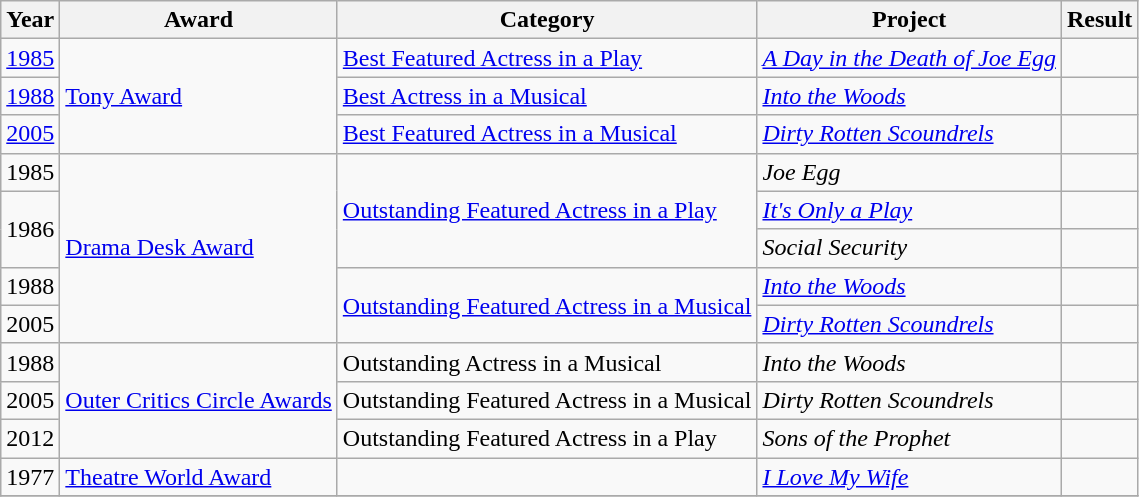<table class=wikitable>
<tr>
<th>Year</th>
<th>Award</th>
<th>Category</th>
<th>Project</th>
<th>Result</th>
</tr>
<tr>
<td><a href='#'>1985</a></td>
<td rowspan=3><a href='#'>Tony Award</a></td>
<td><a href='#'>Best Featured Actress in a Play</a></td>
<td><em><a href='#'>A Day in the Death of Joe Egg</a></em></td>
<td></td>
</tr>
<tr>
<td><a href='#'>1988</a></td>
<td><a href='#'>Best Actress in a Musical</a></td>
<td><em><a href='#'>Into the Woods</a></em></td>
<td></td>
</tr>
<tr>
<td><a href='#'>2005</a></td>
<td><a href='#'>Best Featured Actress in a Musical</a></td>
<td><em><a href='#'>Dirty Rotten Scoundrels</a></em></td>
<td></td>
</tr>
<tr>
<td align="center">1985</td>
<td rowspan=5><a href='#'>Drama Desk Award</a></td>
<td rowspan=3><a href='#'>Outstanding Featured Actress in a Play</a></td>
<td><em>Joe Egg</em></td>
<td></td>
</tr>
<tr>
<td align="center" rowspan="2">1986</td>
<td><em><a href='#'>It's Only a Play</a></em></td>
<td></td>
</tr>
<tr>
<td><em>Social Security</em></td>
<td></td>
</tr>
<tr>
<td align="center">1988</td>
<td rowspan="2"><a href='#'>Outstanding Featured Actress in a Musical</a></td>
<td><em><a href='#'>Into the Woods</a></em></td>
<td></td>
</tr>
<tr>
<td align="center">2005</td>
<td><em><a href='#'>Dirty Rotten Scoundrels</a></em></td>
<td></td>
</tr>
<tr>
<td>1988</td>
<td rowspan=3><a href='#'>Outer Critics Circle Awards</a></td>
<td>Outstanding Actress in a Musical</td>
<td><em>Into the Woods</em></td>
<td></td>
</tr>
<tr>
<td>2005</td>
<td>Outstanding Featured Actress in a Musical</td>
<td><em>Dirty Rotten Scoundrels</em></td>
<td></td>
</tr>
<tr>
<td>2012</td>
<td>Outstanding Featured Actress in a Play</td>
<td><em>Sons of the Prophet</em></td>
<td></td>
</tr>
<tr>
<td align="center">1977</td>
<td><a href='#'>Theatre World Award</a></td>
<td></td>
<td><em><a href='#'>I Love My Wife</a></em></td>
<td></td>
</tr>
<tr>
</tr>
</table>
